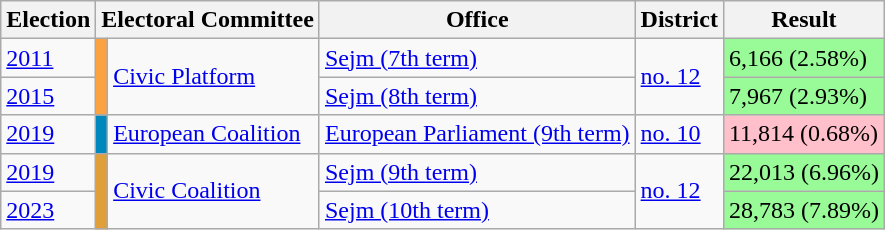<table class="wikitable unsortable" align="center">
<tr>
<th>Election</th>
<th colspan=2>Electoral Committee</th>
<th>Office</th>
<th>District</th>
<th>Result</th>
</tr>
<tr>
<td><a href='#'>2011</a></td>
<td rowspan="2" style="background-color: #FCA241;"></td>
<td rowspan="2"><a href='#'>Civic Platform</a></td>
<td><a href='#'>Sejm (7th term)</a></td>
<td rowspan="2"><a href='#'>no. 12</a></td>
<td style="background:palegreen;">6,166 (2.58%)</td>
</tr>
<tr>
<td><a href='#'>2015</a></td>
<td><a href='#'>Sejm (8th term)</a></td>
<td style="background:palegreen;">7,967 (2.93%)</td>
</tr>
<tr>
<td><a href='#'>2019</a></td>
<td rowspan="1" style="background-color: #0087BD;"></td>
<td rowspan="1"><a href='#'>European Coalition</a></td>
<td><a href='#'>European Parliament (9th term)</a></td>
<td rowspan="1"><a href='#'>no. 10</a></td>
<td style="background:pink;">11,814 (0.68%)</td>
</tr>
<tr>
<td><a href='#'>2019</a></td>
<td rowspan="2" style="background-color: #E19F39;"></td>
<td rowspan="2"><a href='#'>Civic Coalition</a></td>
<td><a href='#'>Sejm (9th term)</a></td>
<td rowspan="2"><a href='#'>no. 12</a></td>
<td style="background:palegreen;">22,013 (6.96%)</td>
</tr>
<tr>
<td><a href='#'>2023</a></td>
<td><a href='#'>Sejm (10th term)</a></td>
<td style="background:palegreen;">28,783 (7.89%)</td>
</tr>
</table>
